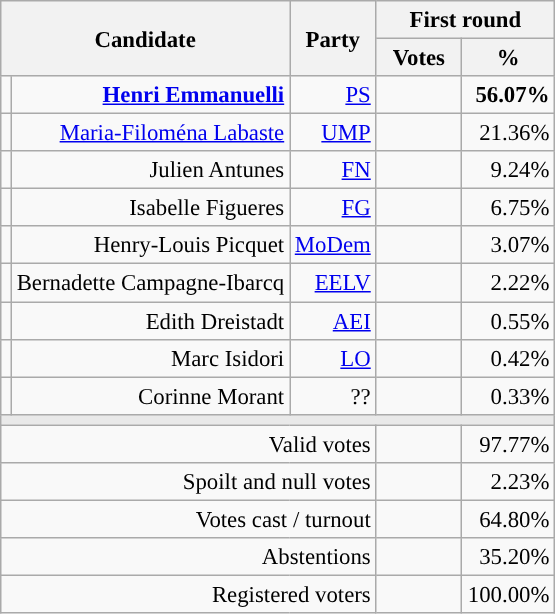<table class="wikitable" style="text-align:right;font-size:95%;">
<tr>
<th rowspan=2 colspan=2>Candidate</th>
<th rowspan=2 colspan=1>Party</th>
<th colspan=2>First round</th>
</tr>
<tr>
<th style="width:50px;">Votes</th>
<th style="width:55px;">%</th>
</tr>
<tr>
<td style="color:inherit;background-color:"></td>
<td><strong><a href='#'>Henri Emmanuelli</a></strong></td>
<td><a href='#'>PS</a></td>
<td><strong></strong></td>
<td><strong>56.07%</strong></td>
</tr>
<tr>
<td style="color:inherit;background-color:"></td>
<td><a href='#'>Maria-Filoména Labaste</a></td>
<td><a href='#'>UMP</a></td>
<td></td>
<td>21.36%</td>
</tr>
<tr>
<td style="color:inherit;background-color:"></td>
<td>Julien Antunes</td>
<td><a href='#'>FN</a></td>
<td></td>
<td>9.24%</td>
</tr>
<tr>
<td style="color:inherit;background-color:"></td>
<td>Isabelle Figueres</td>
<td><a href='#'>FG</a></td>
<td></td>
<td>6.75%</td>
</tr>
<tr>
<td style="color:inherit;background-color:"></td>
<td>Henry-Louis Picquet</td>
<td><a href='#'>MoDem</a></td>
<td></td>
<td>3.07%</td>
</tr>
<tr>
<td style="color:inherit;background-color:"></td>
<td>Bernadette Campagne-Ibarcq</td>
<td><a href='#'>EELV</a></td>
<td></td>
<td>2.22%</td>
</tr>
<tr>
<td style="color:inherit;background-color:"></td>
<td>Edith Dreistadt</td>
<td><a href='#'>AEI</a></td>
<td></td>
<td>0.55%</td>
</tr>
<tr>
<td style="color:inherit;background-color:"></td>
<td>Marc Isidori</td>
<td><a href='#'>LO</a></td>
<td></td>
<td>0.42%</td>
</tr>
<tr>
<td style="background-color:;"></td>
<td>Corinne Morant</td>
<td>??</td>
<td></td>
<td>0.33%</td>
</tr>
<tr>
<td colspan=5 style="background-color:#E9E9E9;"></td>
</tr>
<tr>
<td colspan=3>Valid votes</td>
<td></td>
<td>97.77%</td>
</tr>
<tr>
<td colspan=3>Spoilt and null votes</td>
<td></td>
<td>2.23%</td>
</tr>
<tr>
<td colspan=3>Votes cast / turnout</td>
<td></td>
<td>64.80%</td>
</tr>
<tr>
<td colspan=3>Abstentions</td>
<td></td>
<td>35.20%</td>
</tr>
<tr>
<td colspan=3>Registered voters</td>
<td></td>
<td>100.00%</td>
</tr>
</table>
